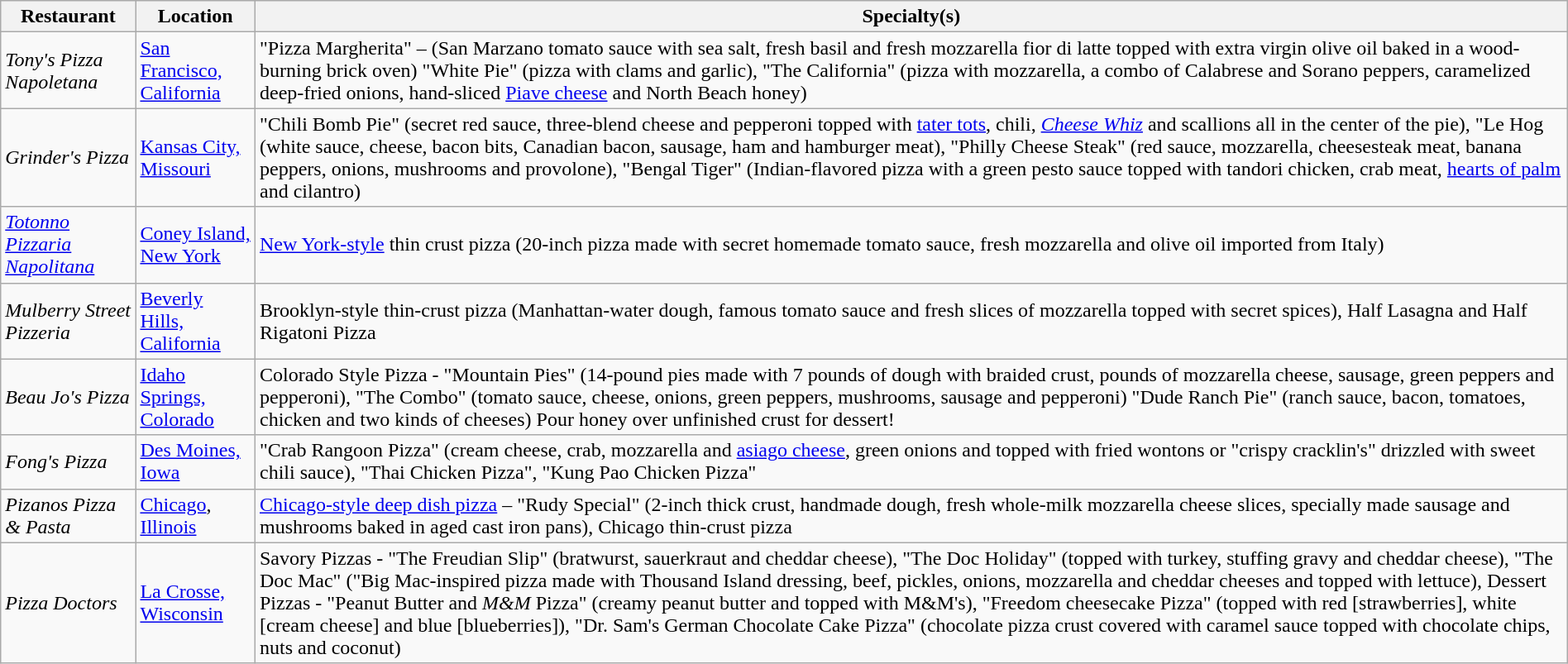<table class="wikitable" style="width:100%;">
<tr>
<th>Restaurant</th>
<th>Location</th>
<th>Specialty(s)</th>
</tr>
<tr>
<td><em>Tony's Pizza Napoletana</em></td>
<td><a href='#'>San Francisco, California</a></td>
<td>"Pizza Margherita" – (San Marzano tomato sauce with sea salt, fresh basil and fresh mozzarella fior di latte topped with extra virgin olive oil baked in a wood-burning brick oven) "White Pie" (pizza with clams and garlic), "The California" (pizza with mozzarella, a combo of Calabrese and Sorano peppers, caramelized deep-fried onions, hand-sliced <a href='#'>Piave cheese</a> and North Beach honey)</td>
</tr>
<tr>
<td><em>Grinder's Pizza</em></td>
<td><a href='#'>Kansas City, Missouri</a></td>
<td>"Chili Bomb Pie" (secret red sauce, three-blend cheese and pepperoni topped with <a href='#'>tater tots</a>, chili, <em><a href='#'>Cheese Whiz</a></em> and scallions all in the center of the pie), "Le Hog (white sauce, cheese, bacon bits, Canadian bacon, sausage, ham and hamburger meat), "Philly Cheese Steak" (red sauce, mozzarella, cheesesteak meat, banana peppers, onions, mushrooms and provolone), "Bengal Tiger" (Indian-flavored pizza with a green pesto sauce topped with tandori chicken, crab meat, <a href='#'>hearts of palm</a> and cilantro)</td>
</tr>
<tr>
<td><em><a href='#'>Totonno Pizzaria Napolitana</a></em></td>
<td><a href='#'>Coney Island, New York</a></td>
<td><a href='#'>New York-style</a> thin crust pizza (20-inch pizza made with secret homemade tomato sauce, fresh mozzarella and olive oil imported from Italy)</td>
</tr>
<tr>
<td><em>Mulberry Street Pizzeria</em></td>
<td><a href='#'>Beverly Hills, California</a></td>
<td>Brooklyn-style thin-crust pizza (Manhattan-water dough, famous tomato sauce and fresh slices of mozzarella topped with secret spices), Half Lasagna and Half Rigatoni Pizza</td>
</tr>
<tr>
<td><em>Beau Jo's Pizza</em></td>
<td><a href='#'>Idaho Springs, Colorado</a></td>
<td>Colorado Style Pizza - "Mountain Pies" (14-pound pies made with 7 pounds of dough with braided crust,  pounds of mozzarella cheese, sausage, green peppers and pepperoni), "The Combo" (tomato sauce, cheese, onions, green peppers, mushrooms, sausage and pepperoni) "Dude Ranch Pie" (ranch sauce, bacon, tomatoes, chicken and two kinds of cheeses) Pour honey over unfinished crust for dessert!</td>
</tr>
<tr>
<td><em>Fong's Pizza</em></td>
<td><a href='#'>Des Moines, Iowa</a></td>
<td>"Crab Rangoon Pizza" (cream cheese, crab, mozzarella and <a href='#'>asiago cheese</a>, green onions and topped with fried wontons or "crispy cracklin's" drizzled with sweet chili sauce), "Thai Chicken Pizza", "Kung Pao Chicken Pizza"</td>
</tr>
<tr>
<td><em>Pizanos Pizza & Pasta</em></td>
<td><a href='#'>Chicago</a>, <a href='#'>Illinois</a></td>
<td><a href='#'>Chicago-style deep dish pizza</a> – "Rudy Special" (2-inch thick crust, handmade dough, fresh whole-milk mozzarella cheese slices, specially made sausage and mushrooms baked in aged cast iron pans), Chicago thin-crust pizza</td>
</tr>
<tr>
<td><em>Pizza Doctors</em></td>
<td><a href='#'>La Crosse, Wisconsin</a></td>
<td>Savory Pizzas - "The Freudian Slip" (bratwurst, sauerkraut and cheddar cheese), "The Doc Holiday" (topped with turkey, stuffing gravy and cheddar cheese), "The Doc Mac" ("Big Mac-inspired pizza made with Thousand Island dressing, beef, pickles, onions, mozzarella and cheddar cheeses and topped with lettuce), Dessert Pizzas - "Peanut Butter and <em>M&M</em> Pizza" (creamy peanut butter and topped with M&M's), "Freedom cheesecake Pizza" (topped with red [strawberries], white [cream cheese] and blue [blueberries]), "Dr. Sam's German Chocolate Cake Pizza" (chocolate pizza crust covered with caramel sauce topped with chocolate chips, nuts and coconut)</td>
</tr>
</table>
